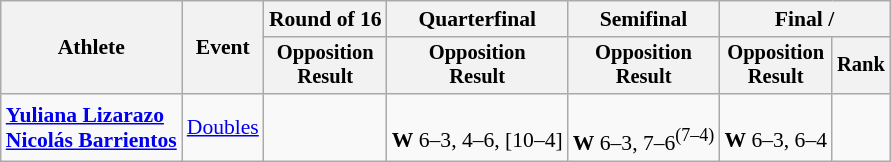<table class=wikitable style=font-size:90%;text-align:center>
<tr>
<th rowspan=2>Athlete</th>
<th rowspan=2>Event</th>
<th>Round of 16</th>
<th>Quarterfinal</th>
<th>Semifinal</th>
<th colspan=2>Final / </th>
</tr>
<tr style=font-size:95%>
<th>Opposition<br>Result</th>
<th>Opposition<br>Result</th>
<th>Opposition<br>Result</th>
<th>Opposition<br>Result</th>
<th>Rank</th>
</tr>
<tr>
<td align=left><strong><a href='#'>Yuliana Lizarazo</a><br><a href='#'>Nicolás Barrientos</a></strong></td>
<td align=left><a href='#'>Doubles</a></td>
<td></td>
<td><br><strong>W</strong> 6–3, 4–6, [10–4]</td>
<td><br><strong>W</strong> 6–3, 7–6<sup>(7–4)</sup></td>
<td><br><strong>W</strong> 6–3, 6–4</td>
<td></td>
</tr>
</table>
